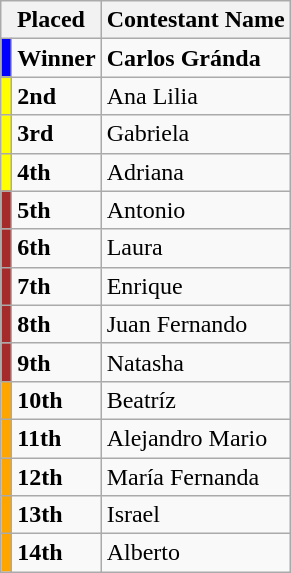<table class="wikitable">
<tr>
<th colspan=2>Placed</th>
<th>Contestant Name</th>
</tr>
<tr>
<td style="background-color: blue"></td>
<td><strong>Winner</strong></td>
<td><strong>Carlos Gránda</strong></td>
</tr>
<tr>
<td style="background-color: yellow"></td>
<td><strong>2nd</strong></td>
<td>Ana Lilia</td>
</tr>
<tr>
<td style="background-color: yellow"></td>
<td><strong>3rd</strong></td>
<td>Gabriela</td>
</tr>
<tr>
<td style="background-color: yellow"></td>
<td><strong>4th</strong></td>
<td>Adriana</td>
</tr>
<tr>
<td style="background-color: brown"></td>
<td><strong>5th</strong></td>
<td>Antonio</td>
</tr>
<tr>
<td style="background-color: brown"></td>
<td><strong>6th</strong></td>
<td>Laura</td>
</tr>
<tr>
<td style="background-color: brown"></td>
<td><strong>7th</strong></td>
<td>Enrique</td>
</tr>
<tr>
<td style="background-color: brown"></td>
<td><strong>8th</strong></td>
<td>Juan Fernando</td>
</tr>
<tr>
<td style="background-color: brown"></td>
<td><strong>9th</strong></td>
<td>Natasha</td>
</tr>
<tr>
<td style="background-color: orange"></td>
<td><strong>10th</strong></td>
<td>Beatríz</td>
</tr>
<tr>
<td style="background-color: orange"></td>
<td><strong>11th</strong></td>
<td>Alejandro Mario</td>
</tr>
<tr>
<td style="background-color: orange"></td>
<td><strong>12th</strong></td>
<td>María Fernanda</td>
</tr>
<tr>
<td style="background-color: orange"></td>
<td><strong>13th</strong></td>
<td>Israel</td>
</tr>
<tr>
<td style="background-color: orange"></td>
<td><strong>14th</strong></td>
<td>Alberto</td>
</tr>
</table>
